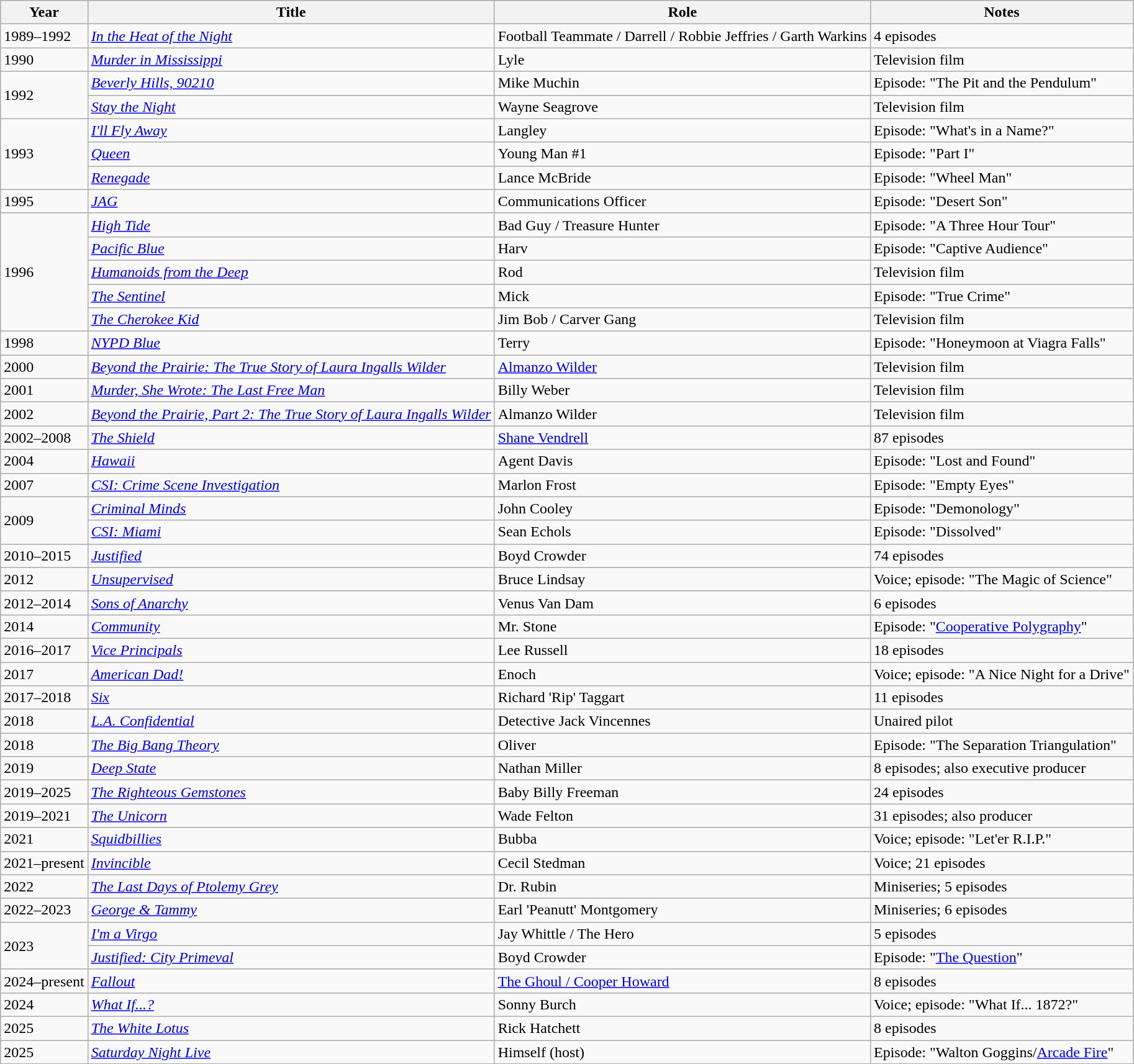<table class="wikitable sortable">
<tr>
<th>Year</th>
<th>Title</th>
<th>Role</th>
<th>Notes</th>
</tr>
<tr>
<td>1989–1992</td>
<td><em><a href='#'>In the Heat of the Night</a></em></td>
<td>Football Teammate / Darrell / Robbie Jeffries / Garth Warkins</td>
<td>4 episodes</td>
</tr>
<tr>
<td>1990</td>
<td><em><a href='#'>Murder in Mississippi</a></em></td>
<td>Lyle</td>
<td>Television film</td>
</tr>
<tr>
<td rowspan="2">1992</td>
<td><em><a href='#'>Beverly Hills, 90210</a></em></td>
<td>Mike Muchin</td>
<td>Episode: "The Pit and the Pendulum"</td>
</tr>
<tr>
<td><em><a href='#'>Stay the Night</a></em></td>
<td>Wayne Seagrove</td>
<td>Television film</td>
</tr>
<tr>
<td rowspan="3">1993</td>
<td><em><a href='#'>I'll Fly Away</a></em></td>
<td>Langley</td>
<td>Episode: "What's in a Name?"</td>
</tr>
<tr>
<td><em><a href='#'>Queen</a></em></td>
<td>Young Man #1</td>
<td>Episode: "Part I"</td>
</tr>
<tr>
<td><em><a href='#'>Renegade</a></em></td>
<td>Lance McBride</td>
<td>Episode: "Wheel Man"</td>
</tr>
<tr>
<td>1995</td>
<td><em><a href='#'>JAG</a></em></td>
<td>Communications Officer</td>
<td>Episode: "Desert Son"</td>
</tr>
<tr>
<td rowspan="5">1996</td>
<td><em><a href='#'>High Tide</a></em></td>
<td>Bad Guy / Treasure Hunter</td>
<td>Episode: "A Three Hour Tour"</td>
</tr>
<tr>
<td><em><a href='#'>Pacific Blue</a></em></td>
<td>Harv</td>
<td>Episode: "Captive Audience"</td>
</tr>
<tr>
<td><em><a href='#'>Humanoids from the Deep</a></em></td>
<td>Rod</td>
<td>Television film</td>
</tr>
<tr>
<td><em><a href='#'>The Sentinel</a></em></td>
<td>Mick</td>
<td>Episode: "True Crime"</td>
</tr>
<tr>
<td><em><a href='#'>The Cherokee Kid</a></em></td>
<td>Jim Bob / Carver Gang</td>
<td>Television film</td>
</tr>
<tr>
<td>1998</td>
<td><em><a href='#'>NYPD Blue</a></em></td>
<td>Terry</td>
<td>Episode: "Honeymoon at Viagra Falls"</td>
</tr>
<tr>
<td>2000</td>
<td><em><a href='#'>Beyond the Prairie: The True Story of Laura Ingalls Wilder</a></em></td>
<td><a href='#'>Almanzo Wilder</a></td>
<td>Television film</td>
</tr>
<tr>
<td>2001</td>
<td><em><a href='#'>Murder, She Wrote: The Last Free Man</a></em></td>
<td>Billy Weber</td>
<td>Television film</td>
</tr>
<tr>
<td>2002</td>
<td><em><a href='#'>Beyond the Prairie, Part 2: The True Story of Laura Ingalls Wilder</a></em></td>
<td>Almanzo Wilder</td>
<td>Television film</td>
</tr>
<tr>
<td>2002–2008</td>
<td><em><a href='#'>The Shield</a></em></td>
<td><a href='#'>Shane Vendrell</a></td>
<td>87 episodes</td>
</tr>
<tr>
<td>2004</td>
<td><em><a href='#'>Hawaii</a></em></td>
<td>Agent Davis</td>
<td>Episode: "Lost and Found"</td>
</tr>
<tr>
<td>2007</td>
<td><em><a href='#'>CSI: Crime Scene Investigation</a></em></td>
<td>Marlon Frost</td>
<td>Episode: "Empty Eyes"</td>
</tr>
<tr>
<td rowspan="2">2009</td>
<td><em><a href='#'>Criminal Minds</a></em></td>
<td>John Cooley</td>
<td>Episode: "Demonology"</td>
</tr>
<tr>
<td><em><a href='#'>CSI: Miami</a></em></td>
<td>Sean Echols</td>
<td>Episode: "Dissolved"</td>
</tr>
<tr>
<td>2010–2015</td>
<td><em><a href='#'>Justified</a></em></td>
<td>Boyd Crowder</td>
<td>74 episodes</td>
</tr>
<tr>
<td>2012</td>
<td><em><a href='#'>Unsupervised</a></em></td>
<td>Bruce Lindsay</td>
<td>Voice; episode: "The Magic of Science"</td>
</tr>
<tr>
<td>2012–2014</td>
<td><em><a href='#'>Sons of Anarchy</a></em></td>
<td>Venus Van Dam</td>
<td>6 episodes</td>
</tr>
<tr>
<td>2014</td>
<td><em><a href='#'>Community</a></em></td>
<td>Mr. Stone</td>
<td>Episode: "<a href='#'>Cooperative Polygraphy</a>"</td>
</tr>
<tr>
<td>2016–2017</td>
<td><em><a href='#'>Vice Principals</a></em></td>
<td>Lee Russell</td>
<td>18 episodes</td>
</tr>
<tr>
<td>2017</td>
<td><em><a href='#'>American Dad!</a></em></td>
<td>Enoch</td>
<td>Voice; episode: "A Nice Night for a Drive"</td>
</tr>
<tr>
<td>2017–2018</td>
<td><em><a href='#'>Six</a></em></td>
<td>Richard 'Rip' Taggart</td>
<td>11 episodes</td>
</tr>
<tr>
<td>2018</td>
<td><em><a href='#'>L.A. Confidential</a></em></td>
<td>Detective Jack Vincennes</td>
<td>Unaired pilot</td>
</tr>
<tr>
<td>2018</td>
<td><em><a href='#'>The Big Bang Theory</a></em></td>
<td>Oliver</td>
<td>Episode: "The Separation Triangulation"</td>
</tr>
<tr>
<td>2019</td>
<td><em><a href='#'>Deep State</a></em></td>
<td>Nathan Miller</td>
<td>8 episodes; also executive producer</td>
</tr>
<tr>
<td>2019–2025</td>
<td><em><a href='#'>The Righteous Gemstones</a></em></td>
<td>Baby Billy Freeman</td>
<td>24 episodes</td>
</tr>
<tr>
<td>2019–2021</td>
<td><em><a href='#'>The Unicorn</a></em></td>
<td>Wade Felton</td>
<td>31 episodes; also producer</td>
</tr>
<tr>
<td>2021</td>
<td><em><a href='#'>Squidbillies</a></em></td>
<td>Bubba</td>
<td>Voice; episode: "Let'er R.I.P."</td>
</tr>
<tr>
<td>2021–present</td>
<td><em><a href='#'>Invincible</a></em></td>
<td>Cecil Stedman</td>
<td>Voice; 21 episodes</td>
</tr>
<tr>
<td>2022</td>
<td><em><a href='#'>The Last Days of Ptolemy Grey</a></em></td>
<td>Dr. Rubin</td>
<td>Miniseries; 5 episodes</td>
</tr>
<tr>
<td>2022–2023</td>
<td><em><a href='#'>George & Tammy</a></em></td>
<td>Earl 'Peanutt' Montgomery</td>
<td>Miniseries; 6 episodes</td>
</tr>
<tr>
<td rowspan="2">2023</td>
<td><em><a href='#'>I'm a Virgo</a></em></td>
<td>Jay Whittle / The Hero</td>
<td>5 episodes</td>
</tr>
<tr>
<td><em><a href='#'>Justified: City Primeval</a></em></td>
<td>Boyd Crowder</td>
<td>Episode: "<a href='#'>The Question</a>"</td>
</tr>
<tr>
<td>2024–present</td>
<td><em><a href='#'>Fallout</a></em></td>
<td><a href='#'>The Ghoul / Cooper Howard</a></td>
<td>8 episodes</td>
</tr>
<tr>
<td>2024</td>
<td><em><a href='#'>What If...?</a></em></td>
<td>Sonny Burch</td>
<td>Voice; episode: "What If... 1872?"</td>
</tr>
<tr>
<td>2025</td>
<td><em><a href='#'>The White Lotus</a></em></td>
<td>Rick Hatchett</td>
<td>8 episodes</td>
</tr>
<tr>
<td>2025</td>
<td><em><a href='#'>Saturday Night Live</a></em></td>
<td>Himself (host)</td>
<td>Episode: "Walton Goggins/<a href='#'>Arcade Fire</a>"</td>
</tr>
</table>
